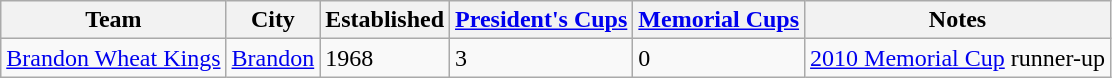<table class="wikitable">
<tr>
<th>Team</th>
<th>City</th>
<th>Established</th>
<th><a href='#'>President's Cups</a></th>
<th><a href='#'>Memorial Cups</a></th>
<th>Notes</th>
</tr>
<tr>
<td><a href='#'>Brandon Wheat Kings</a></td>
<td><a href='#'>Brandon</a></td>
<td>1968</td>
<td>3</td>
<td>0</td>
<td><a href='#'>2010 Memorial Cup</a> runner-up</td>
</tr>
</table>
